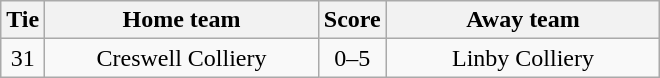<table class="wikitable" style="text-align:center;">
<tr>
<th width=20>Tie</th>
<th width=175>Home team</th>
<th width=20>Score</th>
<th width=175>Away team</th>
</tr>
<tr>
<td>31</td>
<td>Creswell Colliery</td>
<td>0–5</td>
<td>Linby Colliery</td>
</tr>
</table>
